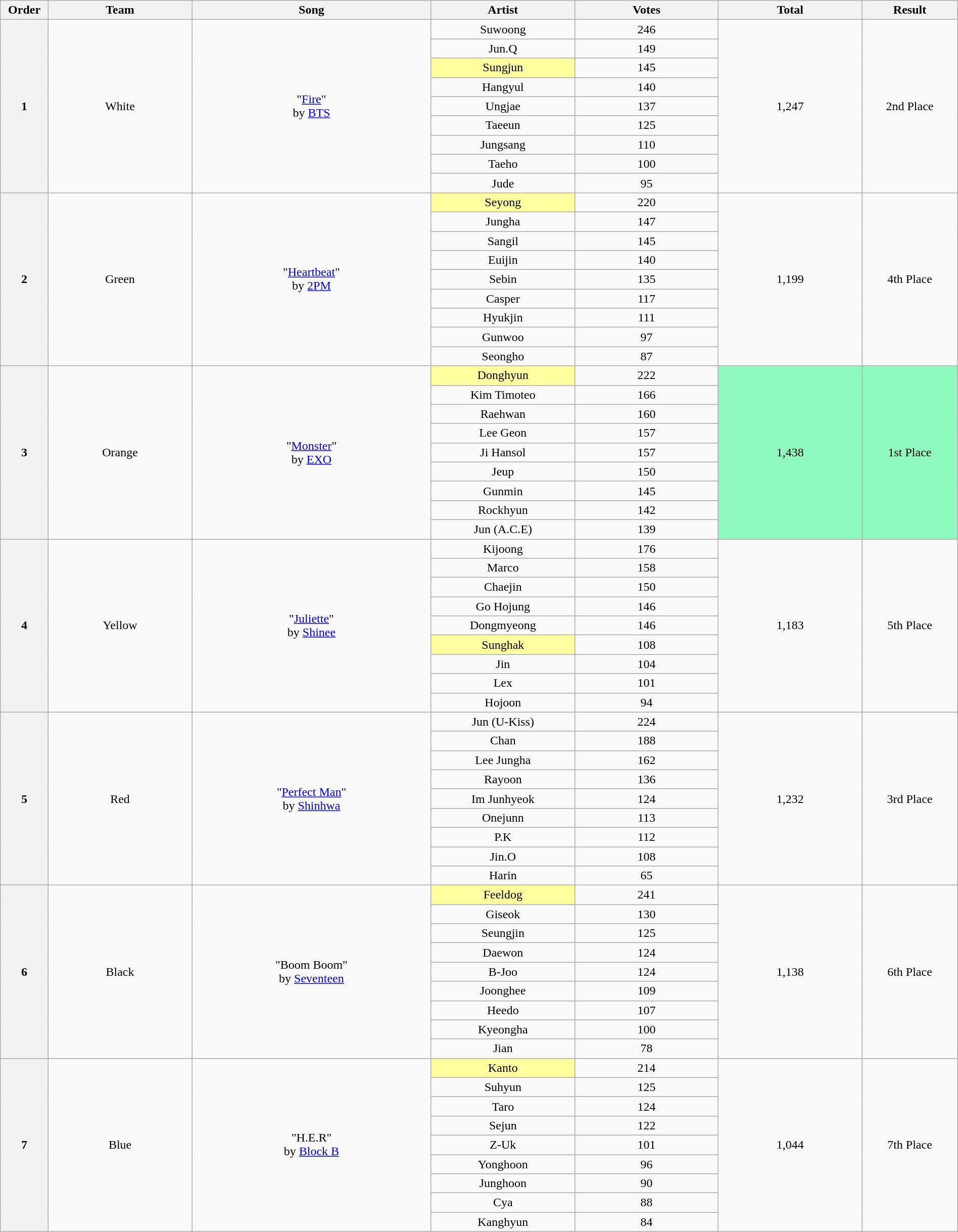<table class="wikitable sortable" style="text-align:center; width:100%;">
<tr>
<th style="width:5%;">Order</th>
<th style="width:15%;">Team</th>
<th style="width:25%;">Song</th>
<th style="width:15%;">Artist</th>
<th style="width:15%;">Votes</th>
<th style="width:15%;">Total</th>
<th style="width:10%;">Result</th>
</tr>
<tr>
<th rowspan="9">1</th>
<td rowspan="9">White</td>
<td rowspan="9">"<a href='#'>Fire</a>" <br>by <a href='#'>BTS</a></td>
<td>Suwoong</td>
<td>246</td>
<td rowspan="9">1,247</td>
<td rowspan="9">2nd Place</td>
</tr>
<tr>
<td>Jun.Q</td>
<td>149</td>
</tr>
<tr>
<td style=background:#FFFF9F;>Sungjun</td>
<td>145</td>
</tr>
<tr>
<td>Hangyul</td>
<td>140</td>
</tr>
<tr>
<td>Ungjae</td>
<td>137</td>
</tr>
<tr>
<td>Taeeun</td>
<td>125</td>
</tr>
<tr>
<td>Jungsang</td>
<td>110</td>
</tr>
<tr>
<td>Taeho</td>
<td>100</td>
</tr>
<tr>
<td>Jude</td>
<td>95</td>
</tr>
<tr>
<th rowspan="9">2</th>
<td rowspan="9">Green</td>
<td rowspan="9">"<a href='#'>Heartbeat</a>" <br>by <a href='#'>2PM</a></td>
<td style=background:#FFFF9F;>Seyong</td>
<td>220</td>
<td rowspan="9">1,199</td>
<td rowspan="9">4th Place</td>
</tr>
<tr>
<td>Jungha</td>
<td>147</td>
</tr>
<tr>
<td>Sangil</td>
<td>145</td>
</tr>
<tr>
<td>Euijin</td>
<td>140</td>
</tr>
<tr>
<td>Sebin</td>
<td>135</td>
</tr>
<tr>
<td>Casper</td>
<td>117</td>
</tr>
<tr>
<td>Hyukjin</td>
<td>111</td>
</tr>
<tr>
<td>Gunwoo</td>
<td>97</td>
</tr>
<tr>
<td>Seongho</td>
<td>87</td>
</tr>
<tr>
<th rowspan="9">3</th>
<td rowspan="9">Orange</td>
<td rowspan="9">"<a href='#'>Monster</a>"<br> by <a href='#'>EXO</a></td>
<td style=background:#FFFF9F;>Donghyun</td>
<td>222</td>
<td rowspan="9" style=background:#90F9C0;>1,438</td>
<td rowspan="9" style=background:#90F9C0;>1st Place</td>
</tr>
<tr>
<td>Kim Timoteo</td>
<td>166</td>
</tr>
<tr>
<td>Raehwan</td>
<td>160</td>
</tr>
<tr>
<td>Lee Geon</td>
<td>157</td>
</tr>
<tr>
<td>Ji Hansol</td>
<td>157</td>
</tr>
<tr>
<td>Jeup</td>
<td>150</td>
</tr>
<tr>
<td>Gunmin</td>
<td>145</td>
</tr>
<tr>
<td>Rockhyun</td>
<td>142</td>
</tr>
<tr>
<td>Jun (A.C.E)</td>
<td>139</td>
</tr>
<tr>
<th rowspan="9">4</th>
<td rowspan="9">Yellow</td>
<td rowspan="9">"<a href='#'>Juliette</a>" <br>by <a href='#'>Shinee</a></td>
<td>Kijoong</td>
<td>176</td>
<td rowspan="9">1,183</td>
<td rowspan="9">5th Place</td>
</tr>
<tr>
<td>Marco</td>
<td>158</td>
</tr>
<tr>
<td>Chaejin</td>
<td>150</td>
</tr>
<tr>
<td>Go Hojung</td>
<td>146</td>
</tr>
<tr>
<td>Dongmyeong</td>
<td>146</td>
</tr>
<tr>
<td style=background:#FFFF9F;>Sunghak</td>
<td>108</td>
</tr>
<tr>
<td>Jin</td>
<td>104</td>
</tr>
<tr>
<td>Lex</td>
<td>101</td>
</tr>
<tr>
<td>Hojoon</td>
<td>94</td>
</tr>
<tr>
<th rowspan="9">5</th>
<td rowspan="9">Red</td>
<td rowspan="9">"<a href='#'>Perfect Man</a>" <br>by <a href='#'>Shinhwa</a></td>
<td>Jun (U-Kiss)</td>
<td>224</td>
<td rowspan="9">1,232</td>
<td rowspan="9">3rd Place</td>
</tr>
<tr>
<td>Chan</td>
<td>188</td>
</tr>
<tr>
<td>Lee Jungha</td>
<td>162</td>
</tr>
<tr>
<td>Rayoon</td>
<td>136</td>
</tr>
<tr>
<td>Im Junhyeok</td>
<td>124</td>
</tr>
<tr>
<td>Onejunn</td>
<td>113</td>
</tr>
<tr>
<td>P.K</td>
<td>112</td>
</tr>
<tr>
<td>Jin.O</td>
<td>108</td>
</tr>
<tr>
<td>Harin</td>
<td>65</td>
</tr>
<tr>
<th rowspan="9">6</th>
<td rowspan="9">Black</td>
<td rowspan="9">"Boom Boom" <br>by <a href='#'>Seventeen</a></td>
<td style=background:#FFFF9F;>Feeldog</td>
<td>241</td>
<td rowspan="9">1,138</td>
<td rowspan="9">6th Place</td>
</tr>
<tr>
<td>Giseok</td>
<td>130</td>
</tr>
<tr>
<td>Seungjin</td>
<td>125</td>
</tr>
<tr>
<td>Daewon</td>
<td>124</td>
</tr>
<tr>
<td>B-Joo</td>
<td>124</td>
</tr>
<tr>
<td>Joonghee</td>
<td>109</td>
</tr>
<tr>
<td>Heedo</td>
<td>107</td>
</tr>
<tr>
<td>Kyeongha</td>
<td>100</td>
</tr>
<tr>
<td>Jian</td>
<td>78</td>
</tr>
<tr>
<th rowspan="9">7</th>
<td rowspan="9">Blue</td>
<td rowspan="9">"H.E.R"<br> by <a href='#'>Block B</a></td>
<td style=background:#FFFF9F;>Kanto</td>
<td>214</td>
<td rowspan="9">1,044</td>
<td rowspan="9">7th Place</td>
</tr>
<tr>
<td>Suhyun</td>
<td>125</td>
</tr>
<tr>
<td>Taro</td>
<td>124</td>
</tr>
<tr>
<td>Sejun</td>
<td>122</td>
</tr>
<tr>
<td>Z-Uk</td>
<td>101</td>
</tr>
<tr>
<td>Yonghoon</td>
<td>96</td>
</tr>
<tr>
<td>Junghoon</td>
<td>90</td>
</tr>
<tr>
<td>Cya</td>
<td>88</td>
</tr>
<tr>
<td>Kanghyun</td>
<td>84</td>
</tr>
</table>
